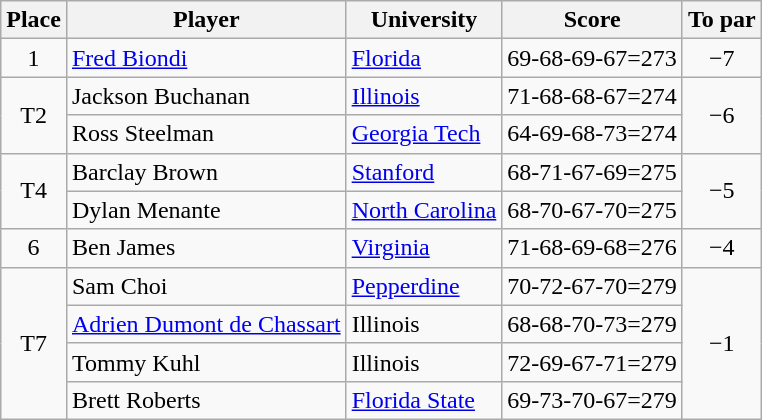<table class="wikitable">
<tr>
<th>Place</th>
<th>Player</th>
<th>University</th>
<th>Score</th>
<th>To par</th>
</tr>
<tr>
<td align=center>1</td>
<td><a href='#'>Fred Biondi</a></td>
<td><a href='#'>Florida</a></td>
<td>69-68-69-67=273</td>
<td align=center>−7</td>
</tr>
<tr>
<td align=center rowspan=2>T2</td>
<td>Jackson Buchanan</td>
<td><a href='#'>Illinois</a></td>
<td>71-68-68-67=274</td>
<td align=center rowspan=2>−6</td>
</tr>
<tr>
<td>Ross Steelman</td>
<td><a href='#'>Georgia Tech</a></td>
<td>64-69-68-73=274</td>
</tr>
<tr>
<td align=center rowspan=2>T4</td>
<td>Barclay Brown</td>
<td><a href='#'>Stanford</a></td>
<td>68-71-67-69=275</td>
<td align=center rowspan=2>−5</td>
</tr>
<tr>
<td>Dylan Menante</td>
<td><a href='#'>North Carolina</a></td>
<td>68-70-67-70=275</td>
</tr>
<tr>
<td align=center>6</td>
<td>Ben James</td>
<td><a href='#'>Virginia</a></td>
<td>71-68-69-68=276</td>
<td align=center>−4</td>
</tr>
<tr>
<td align=center rowspan=4>T7</td>
<td>Sam Choi</td>
<td><a href='#'>Pepperdine</a></td>
<td>70-72-67-70=279</td>
<td align=center rowspan=4>−1</td>
</tr>
<tr>
<td><a href='#'>Adrien Dumont de Chassart</a></td>
<td>Illinois</td>
<td>68-68-70-73=279</td>
</tr>
<tr>
<td>Tommy Kuhl</td>
<td>Illinois</td>
<td>72-69-67-71=279</td>
</tr>
<tr>
<td>Brett Roberts</td>
<td><a href='#'>Florida State</a></td>
<td>69-73-70-67=279</td>
</tr>
</table>
